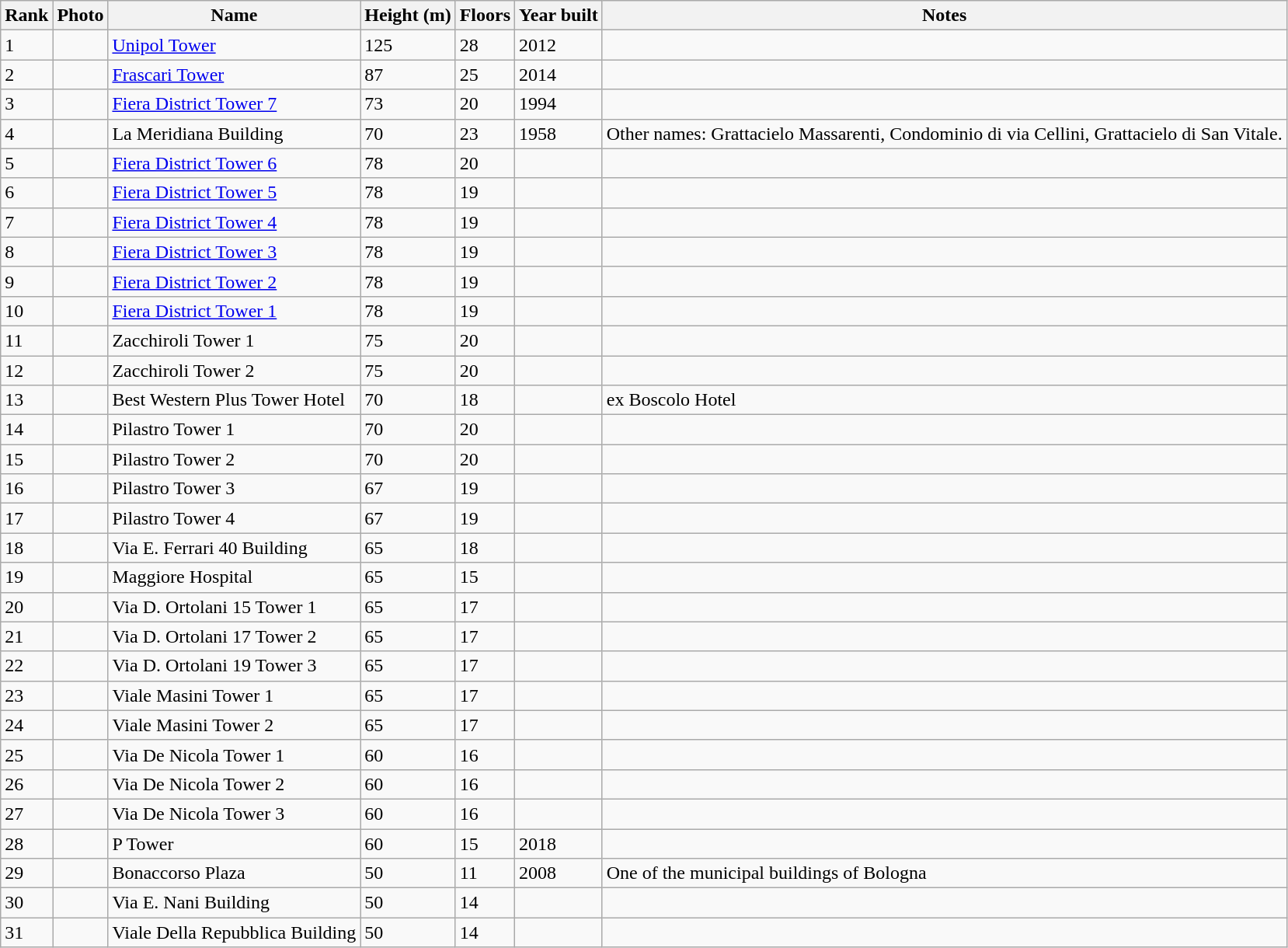<table class="wikitable sortable">
<tr>
<th>Rank</th>
<th>Photo</th>
<th>Name</th>
<th>Height (m)</th>
<th>Floors</th>
<th>Year built</th>
<th>Notes</th>
</tr>
<tr>
<td>1</td>
<td></td>
<td><a href='#'>Unipol Tower</a></td>
<td>125</td>
<td>28</td>
<td>2012</td>
<td></td>
</tr>
<tr>
<td>2</td>
<td></td>
<td><a href='#'>Frascari Tower</a></td>
<td>87</td>
<td>25</td>
<td>2014</td>
<td></td>
</tr>
<tr>
<td>3</td>
<td></td>
<td><a href='#'>Fiera District Tower 7</a></td>
<td>73</td>
<td>20</td>
<td>1994</td>
<td></td>
</tr>
<tr>
<td>4</td>
<td></td>
<td>La Meridiana Building</td>
<td>70</td>
<td>23</td>
<td>1958</td>
<td>Other names: Grattacielo Massarenti, Condominio di via Cellini, Grattacielo di San Vitale.</td>
</tr>
<tr>
<td>5</td>
<td></td>
<td><a href='#'>Fiera District Tower 6</a></td>
<td>78</td>
<td>20</td>
<td></td>
<td></td>
</tr>
<tr>
<td>6</td>
<td></td>
<td><a href='#'>Fiera District Tower 5</a></td>
<td>78</td>
<td>19</td>
<td></td>
<td></td>
</tr>
<tr>
<td>7</td>
<td></td>
<td><a href='#'>Fiera District Tower 4</a></td>
<td>78</td>
<td>19</td>
<td></td>
<td></td>
</tr>
<tr>
<td>8</td>
<td></td>
<td><a href='#'>Fiera District Tower 3</a></td>
<td>78</td>
<td>19</td>
<td></td>
<td></td>
</tr>
<tr>
<td>9</td>
<td></td>
<td><a href='#'>Fiera District Tower 2</a></td>
<td>78</td>
<td>19</td>
<td></td>
<td></td>
</tr>
<tr>
<td>10</td>
<td></td>
<td><a href='#'>Fiera District Tower 1</a></td>
<td>78</td>
<td>19</td>
<td></td>
<td></td>
</tr>
<tr>
<td>11</td>
<td></td>
<td>Zacchiroli Tower 1</td>
<td>75</td>
<td>20</td>
<td></td>
<td></td>
</tr>
<tr>
<td>12</td>
<td></td>
<td>Zacchiroli Tower 2</td>
<td>75</td>
<td>20</td>
<td></td>
<td></td>
</tr>
<tr>
<td>13</td>
<td></td>
<td>Best Western Plus Tower Hotel</td>
<td>70</td>
<td>18</td>
<td></td>
<td>ex Boscolo Hotel</td>
</tr>
<tr>
<td>14</td>
<td></td>
<td>Pilastro Tower 1</td>
<td>70</td>
<td>20</td>
<td></td>
<td></td>
</tr>
<tr>
<td>15</td>
<td></td>
<td>Pilastro Tower 2</td>
<td>70</td>
<td>20</td>
<td></td>
<td></td>
</tr>
<tr>
<td>16</td>
<td></td>
<td>Pilastro Tower 3</td>
<td>67</td>
<td>19</td>
<td></td>
<td></td>
</tr>
<tr>
<td>17</td>
<td></td>
<td>Pilastro Tower 4</td>
<td>67</td>
<td>19</td>
<td></td>
<td></td>
</tr>
<tr>
<td>18</td>
<td></td>
<td>Via E. Ferrari 40 Building</td>
<td>65</td>
<td>18</td>
<td></td>
<td></td>
</tr>
<tr>
<td>19</td>
<td></td>
<td>Maggiore Hospital</td>
<td>65</td>
<td>15</td>
<td></td>
<td></td>
</tr>
<tr>
<td>20</td>
<td></td>
<td>Via D. Ortolani 15 Tower 1</td>
<td>65</td>
<td>17</td>
<td></td>
<td></td>
</tr>
<tr>
<td>21</td>
<td></td>
<td>Via D. Ortolani 17 Tower 2</td>
<td>65</td>
<td>17</td>
<td></td>
<td></td>
</tr>
<tr>
<td>22</td>
<td></td>
<td>Via D. Ortolani 19 Tower 3</td>
<td>65</td>
<td>17</td>
<td></td>
<td></td>
</tr>
<tr>
<td>23</td>
<td></td>
<td>Viale Masini Tower 1</td>
<td>65</td>
<td>17</td>
<td></td>
<td></td>
</tr>
<tr>
<td>24</td>
<td></td>
<td>Viale Masini Tower 2</td>
<td>65</td>
<td>17</td>
<td></td>
<td></td>
</tr>
<tr>
<td>25</td>
<td></td>
<td>Via De Nicola Tower 1</td>
<td>60</td>
<td>16</td>
<td></td>
<td></td>
</tr>
<tr>
<td>26</td>
<td></td>
<td>Via De Nicola Tower 2</td>
<td>60</td>
<td>16</td>
<td></td>
<td></td>
</tr>
<tr>
<td>27</td>
<td></td>
<td>Via De Nicola Tower 3</td>
<td>60</td>
<td>16</td>
<td></td>
<td></td>
</tr>
<tr>
<td>28</td>
<td></td>
<td>P Tower</td>
<td>60</td>
<td>15</td>
<td>2018</td>
<td></td>
</tr>
<tr>
<td>29</td>
<td></td>
<td>Bonaccorso Plaza</td>
<td>50</td>
<td>11</td>
<td>2008</td>
<td>One of the municipal buildings of Bologna</td>
</tr>
<tr>
<td>30</td>
<td></td>
<td>Via E. Nani Building</td>
<td>50</td>
<td>14</td>
<td></td>
<td></td>
</tr>
<tr>
<td>31</td>
<td></td>
<td>Viale Della Repubblica Building</td>
<td>50</td>
<td>14</td>
<td></td>
<td></td>
</tr>
</table>
